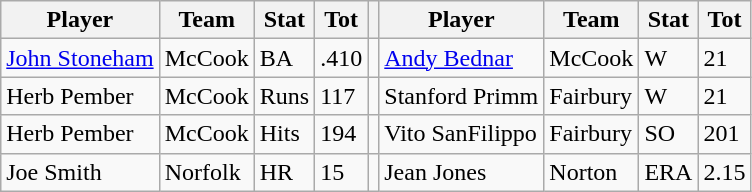<table class="wikitable">
<tr>
<th>Player</th>
<th>Team</th>
<th>Stat</th>
<th>Tot</th>
<th></th>
<th>Player</th>
<th>Team</th>
<th>Stat</th>
<th>Tot</th>
</tr>
<tr>
<td><a href='#'>John Stoneham</a></td>
<td>McCook</td>
<td>BA</td>
<td>.410</td>
<td></td>
<td><a href='#'>Andy Bednar</a></td>
<td>McCook</td>
<td>W</td>
<td>21</td>
</tr>
<tr>
<td>Herb Pember</td>
<td>McCook</td>
<td>Runs</td>
<td>117</td>
<td></td>
<td>Stanford Primm</td>
<td>Fairbury</td>
<td>W</td>
<td>21</td>
</tr>
<tr>
<td>Herb Pember</td>
<td>McCook</td>
<td>Hits</td>
<td>194</td>
<td></td>
<td>Vito SanFilippo</td>
<td>Fairbury</td>
<td>SO</td>
<td>201</td>
</tr>
<tr>
<td>Joe Smith</td>
<td>Norfolk</td>
<td>HR</td>
<td>15</td>
<td></td>
<td>Jean Jones</td>
<td>Norton</td>
<td>ERA</td>
<td>2.15</td>
</tr>
</table>
